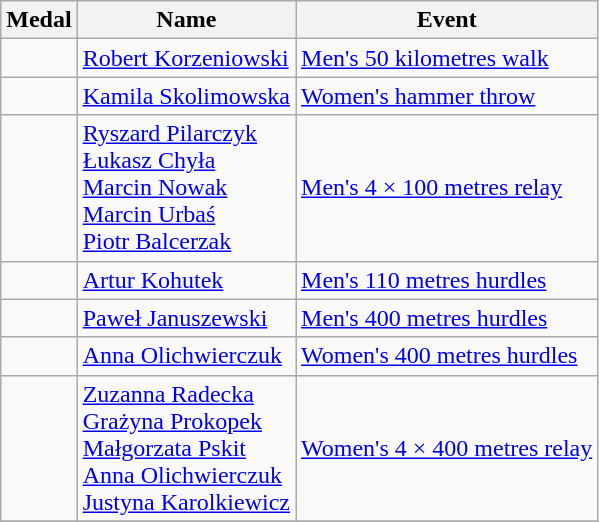<table class="wikitable sortable" style="font-size:100%">
<tr>
<th>Medal</th>
<th>Name</th>
<th>Event</th>
</tr>
<tr>
<td></td>
<td><a href='#'>Robert Korzeniowski</a></td>
<td><a href='#'>Men's 50 kilometres walk</a></td>
</tr>
<tr>
<td></td>
<td><a href='#'>Kamila Skolimowska</a></td>
<td><a href='#'>Women's hammer throw</a></td>
</tr>
<tr>
<td></td>
<td><a href='#'>Ryszard Pilarczyk</a><br><a href='#'>Łukasz Chyła</a><br><a href='#'>Marcin Nowak</a><br><a href='#'>Marcin Urbaś</a><br><a href='#'>Piotr Balcerzak</a></td>
<td><a href='#'>Men's 4 × 100 metres relay</a></td>
</tr>
<tr>
<td></td>
<td><a href='#'>Artur Kohutek</a></td>
<td><a href='#'>Men's 110 metres hurdles</a></td>
</tr>
<tr>
<td></td>
<td><a href='#'>Paweł Januszewski</a></td>
<td><a href='#'>Men's 400 metres hurdles</a></td>
</tr>
<tr>
<td></td>
<td><a href='#'>Anna Olichwierczuk</a></td>
<td><a href='#'>Women's 400 metres hurdles</a></td>
</tr>
<tr>
<td></td>
<td><a href='#'>Zuzanna Radecka</a><br><a href='#'>Grażyna Prokopek</a><br><a href='#'>Małgorzata Pskit</a><br><a href='#'>Anna Olichwierczuk</a><br><a href='#'>Justyna Karolkiewicz</a></td>
<td><a href='#'>Women's 4 × 400 metres relay</a></td>
</tr>
<tr>
</tr>
</table>
